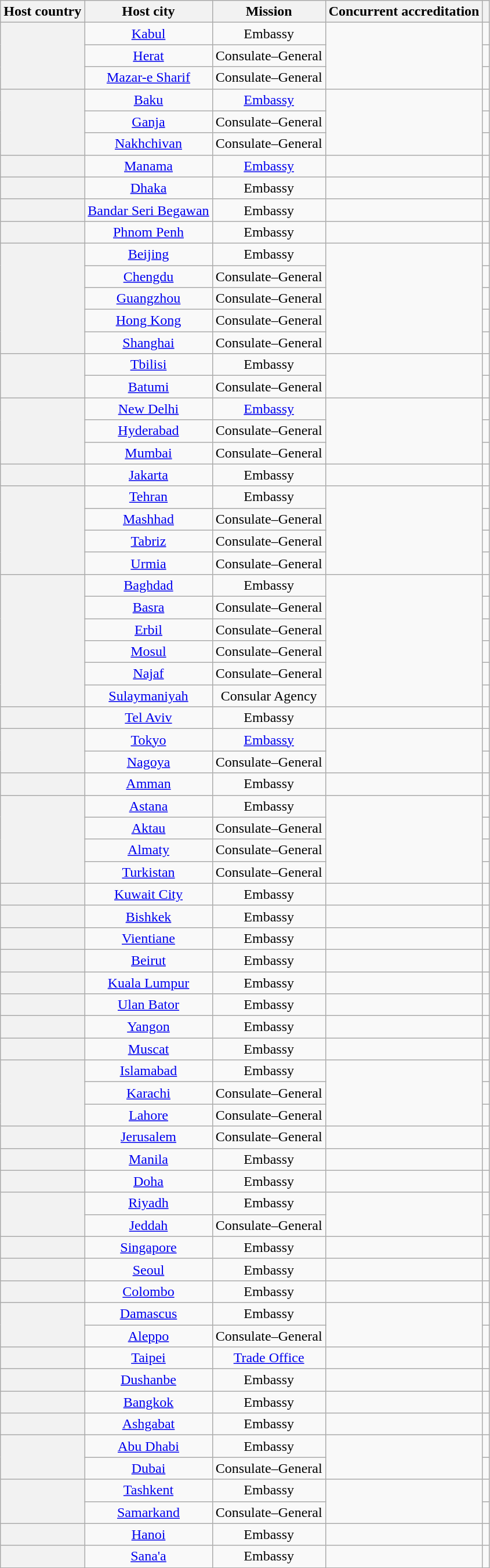<table class="wikitable plainrowheaders" style="text-align:center;">
<tr>
<th scope="col">Host country</th>
<th scope="col">Host city</th>
<th scope="col">Mission</th>
<th scope="col">Concurrent accreditation</th>
<th scope="col"></th>
</tr>
<tr>
<th rowspan="3" scope="row"></th>
<td><a href='#'>Kabul</a></td>
<td>Embassy</td>
<td rowspan="3"></td>
<td></td>
</tr>
<tr>
<td><a href='#'>Herat</a></td>
<td>Consulate–General</td>
<td></td>
</tr>
<tr>
<td><a href='#'>Mazar-e Sharif</a></td>
<td>Consulate–General</td>
<td></td>
</tr>
<tr>
<th rowspan="3" scope="row"></th>
<td><a href='#'>Baku</a></td>
<td><a href='#'>Embassy</a></td>
<td rowspan="3"></td>
<td></td>
</tr>
<tr>
<td><a href='#'>Ganja</a></td>
<td>Consulate–General</td>
<td></td>
</tr>
<tr>
<td><a href='#'>Nakhchivan</a></td>
<td>Consulate–General</td>
<td></td>
</tr>
<tr>
<th scope="row"></th>
<td><a href='#'>Manama</a></td>
<td><a href='#'>Embassy</a></td>
<td></td>
<td></td>
</tr>
<tr>
<th scope="row"></th>
<td><a href='#'>Dhaka</a></td>
<td>Embassy</td>
<td></td>
<td></td>
</tr>
<tr>
<th scope="row"></th>
<td><a href='#'>Bandar Seri Begawan</a></td>
<td>Embassy</td>
<td></td>
<td></td>
</tr>
<tr>
<th scope="row"></th>
<td><a href='#'>Phnom Penh</a></td>
<td>Embassy</td>
<td></td>
<td></td>
</tr>
<tr>
<th rowspan="5" scope="row"></th>
<td><a href='#'>Beijing</a></td>
<td>Embassy</td>
<td rowspan="5"></td>
<td></td>
</tr>
<tr>
<td><a href='#'>Chengdu</a></td>
<td>Consulate–General</td>
<td></td>
</tr>
<tr>
<td><a href='#'>Guangzhou</a></td>
<td>Consulate–General</td>
<td></td>
</tr>
<tr>
<td><a href='#'>Hong Kong</a></td>
<td>Consulate–General</td>
<td></td>
</tr>
<tr>
<td><a href='#'>Shanghai</a></td>
<td>Consulate–General</td>
<td></td>
</tr>
<tr>
<th rowspan="2" scope="row"></th>
<td><a href='#'>Tbilisi</a></td>
<td>Embassy</td>
<td rowspan="2"></td>
<td></td>
</tr>
<tr>
<td><a href='#'>Batumi</a></td>
<td>Consulate–General</td>
<td></td>
</tr>
<tr>
<th rowspan="3" scope="row"></th>
<td><a href='#'>New Delhi</a></td>
<td><a href='#'>Embassy</a></td>
<td rowspan="3"></td>
<td></td>
</tr>
<tr>
<td><a href='#'>Hyderabad</a></td>
<td>Consulate–General</td>
<td></td>
</tr>
<tr>
<td><a href='#'>Mumbai</a></td>
<td>Consulate–General</td>
<td></td>
</tr>
<tr>
<th scope="row"></th>
<td><a href='#'>Jakarta</a></td>
<td>Embassy</td>
<td></td>
<td></td>
</tr>
<tr>
<th rowspan="4" scope="row"></th>
<td><a href='#'>Tehran</a></td>
<td>Embassy</td>
<td rowspan="4"></td>
<td></td>
</tr>
<tr>
<td><a href='#'>Mashhad</a></td>
<td>Consulate–General</td>
<td></td>
</tr>
<tr>
<td><a href='#'>Tabriz</a></td>
<td>Consulate–General</td>
<td></td>
</tr>
<tr>
<td><a href='#'>Urmia</a></td>
<td>Consulate–General</td>
<td></td>
</tr>
<tr>
<th rowspan="6" scope="row"></th>
<td><a href='#'>Baghdad</a></td>
<td>Embassy</td>
<td rowspan="6"></td>
<td></td>
</tr>
<tr>
<td><a href='#'>Basra</a></td>
<td>Consulate–General</td>
<td></td>
</tr>
<tr>
<td><a href='#'>Erbil</a></td>
<td>Consulate–General</td>
<td></td>
</tr>
<tr>
<td><a href='#'>Mosul</a></td>
<td>Consulate–General</td>
<td></td>
</tr>
<tr>
<td><a href='#'>Najaf</a></td>
<td>Consulate–General</td>
<td></td>
</tr>
<tr>
<td><a href='#'>Sulaymaniyah</a></td>
<td>Consular Agency</td>
<td></td>
</tr>
<tr>
<th scope="row"></th>
<td><a href='#'>Tel Aviv</a></td>
<td>Embassy</td>
<td></td>
<td></td>
</tr>
<tr>
<th rowspan="2" scope="row"></th>
<td><a href='#'>Tokyo</a></td>
<td><a href='#'>Embassy</a></td>
<td rowspan="2"></td>
<td></td>
</tr>
<tr>
<td><a href='#'>Nagoya</a></td>
<td>Consulate–General</td>
<td></td>
</tr>
<tr>
<th scope="row"></th>
<td><a href='#'>Amman</a></td>
<td>Embassy</td>
<td></td>
<td></td>
</tr>
<tr>
<th rowspan="4" scope="row"></th>
<td><a href='#'>Astana</a></td>
<td>Embassy</td>
<td rowspan="4"></td>
<td></td>
</tr>
<tr>
<td><a href='#'>Aktau</a></td>
<td>Consulate–General</td>
<td></td>
</tr>
<tr>
<td><a href='#'>Almaty</a></td>
<td>Consulate–General</td>
<td></td>
</tr>
<tr>
<td><a href='#'>Turkistan</a></td>
<td>Consulate–General</td>
<td></td>
</tr>
<tr>
<th scope="row"></th>
<td><a href='#'>Kuwait City</a></td>
<td>Embassy</td>
<td></td>
<td></td>
</tr>
<tr>
<th scope="row"></th>
<td><a href='#'>Bishkek</a></td>
<td>Embassy</td>
<td></td>
<td></td>
</tr>
<tr>
<th scope="row"></th>
<td><a href='#'>Vientiane</a></td>
<td>Embassy</td>
<td></td>
<td></td>
</tr>
<tr>
<th scope="row"></th>
<td><a href='#'>Beirut</a></td>
<td>Embassy</td>
<td></td>
<td></td>
</tr>
<tr>
<th scope="row"></th>
<td><a href='#'>Kuala Lumpur</a></td>
<td>Embassy</td>
<td></td>
<td></td>
</tr>
<tr>
<th scope="row"></th>
<td><a href='#'>Ulan Bator</a></td>
<td>Embassy</td>
<td></td>
<td></td>
</tr>
<tr>
<th scope="row"></th>
<td><a href='#'>Yangon</a></td>
<td>Embassy</td>
<td></td>
<td></td>
</tr>
<tr>
<th scope="row"></th>
<td><a href='#'>Muscat</a></td>
<td>Embassy</td>
<td></td>
<td></td>
</tr>
<tr>
<th rowspan="3" scope="row"></th>
<td><a href='#'>Islamabad</a></td>
<td>Embassy</td>
<td rowspan="3"></td>
<td></td>
</tr>
<tr>
<td><a href='#'>Karachi</a></td>
<td>Consulate–General</td>
<td></td>
</tr>
<tr>
<td><a href='#'>Lahore</a></td>
<td>Consulate–General</td>
<td></td>
</tr>
<tr>
<th scope="row"></th>
<td><a href='#'>Jerusalem</a></td>
<td>Consulate–General</td>
<td></td>
<td></td>
</tr>
<tr>
<th scope="row"></th>
<td><a href='#'>Manila</a></td>
<td>Embassy</td>
<td></td>
<td></td>
</tr>
<tr>
<th scope="row"></th>
<td><a href='#'>Doha</a></td>
<td>Embassy</td>
<td></td>
<td></td>
</tr>
<tr>
<th rowspan="2" scope="row"></th>
<td><a href='#'>Riyadh</a></td>
<td>Embassy</td>
<td rowspan="2"></td>
<td></td>
</tr>
<tr>
<td><a href='#'>Jeddah</a></td>
<td>Consulate–General</td>
<td></td>
</tr>
<tr>
<th scope="row"></th>
<td><a href='#'>Singapore</a></td>
<td>Embassy</td>
<td></td>
<td></td>
</tr>
<tr>
<th scope="row"></th>
<td><a href='#'>Seoul</a></td>
<td>Embassy</td>
<td></td>
<td></td>
</tr>
<tr>
<th scope="row"></th>
<td><a href='#'>Colombo</a></td>
<td>Embassy</td>
<td></td>
<td></td>
</tr>
<tr>
<th rowspan="2" scope="row"></th>
<td><a href='#'>Damascus</a></td>
<td>Embassy</td>
<td rowspan="2"></td>
<td></td>
</tr>
<tr>
<td><a href='#'>Aleppo</a></td>
<td>Consulate–General</td>
<td></td>
</tr>
<tr>
<th scope="row"></th>
<td><a href='#'>Taipei</a></td>
<td><a href='#'>Trade Office</a></td>
<td></td>
<td></td>
</tr>
<tr>
<th scope="row"></th>
<td><a href='#'>Dushanbe</a></td>
<td>Embassy</td>
<td></td>
<td></td>
</tr>
<tr>
<th scope="row"></th>
<td><a href='#'>Bangkok</a></td>
<td>Embassy</td>
<td></td>
<td></td>
</tr>
<tr>
<th scope="row"></th>
<td><a href='#'>Ashgabat</a></td>
<td>Embassy</td>
<td></td>
<td></td>
</tr>
<tr>
<th rowspan="2" scope="row"></th>
<td><a href='#'>Abu Dhabi</a></td>
<td>Embassy</td>
<td rowspan="2"></td>
<td></td>
</tr>
<tr>
<td><a href='#'>Dubai</a></td>
<td>Consulate–General</td>
<td></td>
</tr>
<tr>
<th rowspan="2" scope="row"></th>
<td><a href='#'>Tashkent</a></td>
<td>Embassy</td>
<td rowspan="2"></td>
<td></td>
</tr>
<tr>
<td><a href='#'>Samarkand</a></td>
<td>Consulate–General</td>
<td></td>
</tr>
<tr>
<th scope="row"></th>
<td><a href='#'>Hanoi</a></td>
<td>Embassy</td>
<td></td>
<td></td>
</tr>
<tr>
<th scope="row"></th>
<td><a href='#'>Sana'a</a></td>
<td>Embassy</td>
<td></td>
<td></td>
</tr>
</table>
